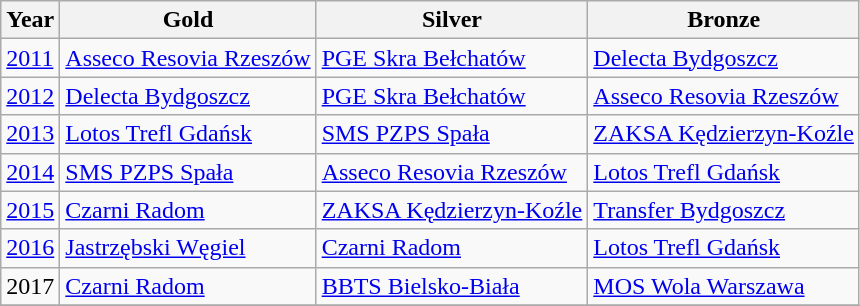<table class="wikitable">
<tr>
<th>Year</th>
<th>Gold</th>
<th>Silver</th>
<th>Bronze</th>
</tr>
<tr>
<td><a href='#'>2011</a></td>
<td><a href='#'>Asseco Resovia Rzeszów</a></td>
<td><a href='#'>PGE Skra Bełchatów</a></td>
<td><a href='#'>Delecta Bydgoszcz</a></td>
</tr>
<tr>
<td><a href='#'>2012</a></td>
<td><a href='#'>Delecta Bydgoszcz</a></td>
<td><a href='#'>PGE Skra Bełchatów</a></td>
<td><a href='#'>Asseco Resovia Rzeszów</a></td>
</tr>
<tr>
<td><a href='#'>2013</a></td>
<td><a href='#'>Lotos Trefl Gdańsk</a></td>
<td><a href='#'>SMS PZPS Spała</a></td>
<td><a href='#'>ZAKSA Kędzierzyn-Koźle</a></td>
</tr>
<tr>
<td><a href='#'>2014</a></td>
<td><a href='#'>SMS PZPS Spała</a></td>
<td><a href='#'>Asseco Resovia Rzeszów</a></td>
<td><a href='#'>Lotos Trefl Gdańsk</a></td>
</tr>
<tr>
<td><a href='#'>2015</a></td>
<td><a href='#'>Czarni Radom</a></td>
<td><a href='#'>ZAKSA Kędzierzyn-Koźle</a></td>
<td><a href='#'>Transfer Bydgoszcz</a></td>
</tr>
<tr>
<td><a href='#'>2016</a></td>
<td><a href='#'>Jastrzębski Węgiel</a></td>
<td><a href='#'>Czarni Radom</a></td>
<td><a href='#'>Lotos Trefl Gdańsk</a></td>
</tr>
<tr>
<td>2017</td>
<td><a href='#'>Czarni Radom</a></td>
<td><a href='#'>BBTS Bielsko-Biała</a></td>
<td><a href='#'>MOS Wola Warszawa</a></td>
</tr>
<tr>
</tr>
</table>
